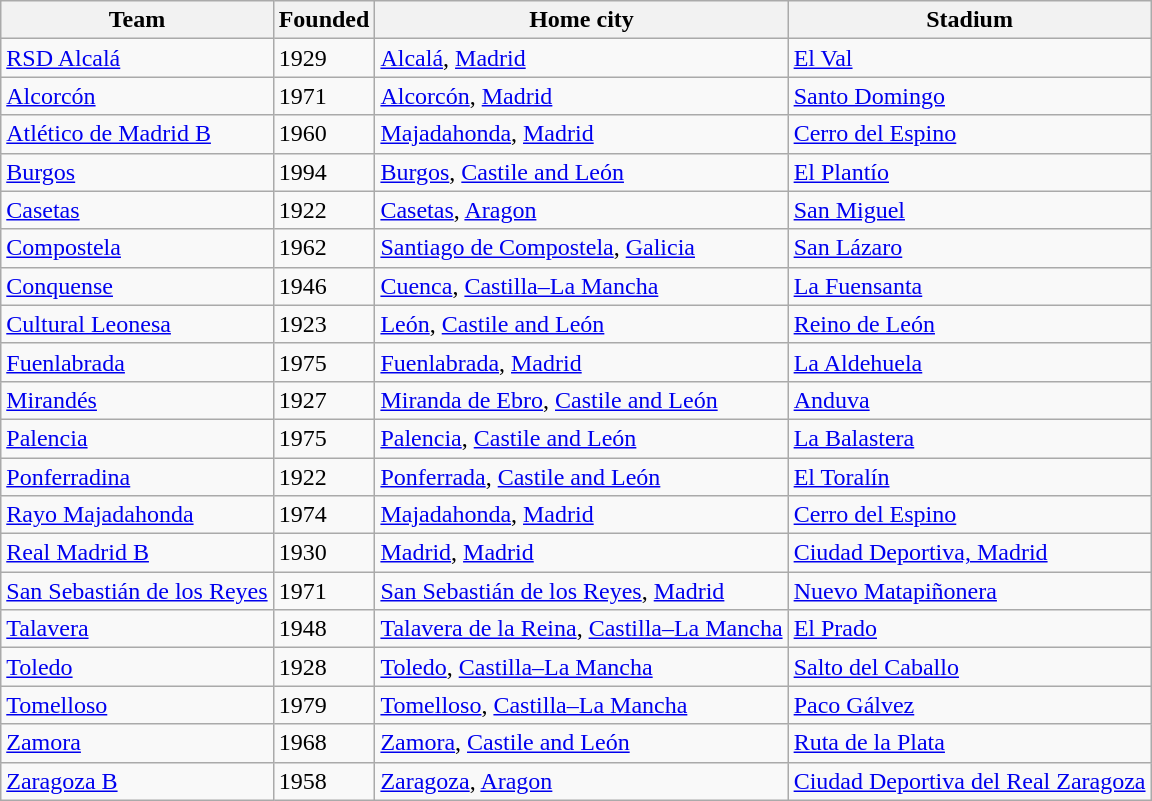<table class="wikitable sortable">
<tr>
<th>Team</th>
<th>Founded</th>
<th>Home city</th>
<th>Stadium</th>
</tr>
<tr>
<td><a href='#'>RSD Alcalá</a></td>
<td>1929</td>
<td><a href='#'>Alcalá</a>, <a href='#'>Madrid</a></td>
<td><a href='#'>El Val</a></td>
</tr>
<tr>
<td><a href='#'>Alcorcón</a></td>
<td>1971</td>
<td><a href='#'>Alcorcón</a>, <a href='#'>Madrid</a></td>
<td><a href='#'>Santo Domingo</a></td>
</tr>
<tr>
<td><a href='#'>Atlético de Madrid B</a></td>
<td>1960</td>
<td><a href='#'>Majadahonda</a>, <a href='#'>Madrid</a></td>
<td><a href='#'>Cerro del Espino</a></td>
</tr>
<tr>
<td><a href='#'>Burgos</a></td>
<td>1994</td>
<td><a href='#'>Burgos</a>, <a href='#'>Castile and León</a></td>
<td><a href='#'>El Plantío</a></td>
</tr>
<tr>
<td><a href='#'>Casetas</a></td>
<td>1922</td>
<td><a href='#'>Casetas</a>, <a href='#'>Aragon</a></td>
<td><a href='#'>San Miguel</a></td>
</tr>
<tr>
<td><a href='#'>Compostela</a></td>
<td>1962</td>
<td><a href='#'>Santiago de Compostela</a>, <a href='#'>Galicia</a></td>
<td><a href='#'>San Lázaro</a></td>
</tr>
<tr>
<td><a href='#'>Conquense</a></td>
<td>1946</td>
<td><a href='#'>Cuenca</a>, <a href='#'>Castilla–La Mancha</a></td>
<td><a href='#'>La Fuensanta</a></td>
</tr>
<tr>
<td><a href='#'>Cultural Leonesa</a></td>
<td>1923</td>
<td><a href='#'>León</a>, <a href='#'>Castile and León</a></td>
<td><a href='#'>Reino de León</a></td>
</tr>
<tr>
<td><a href='#'>Fuenlabrada</a></td>
<td>1975</td>
<td><a href='#'>Fuenlabrada</a>, <a href='#'>Madrid</a></td>
<td><a href='#'>La Aldehuela</a></td>
</tr>
<tr>
<td><a href='#'>Mirandés</a></td>
<td>1927</td>
<td><a href='#'>Miranda de Ebro</a>, <a href='#'>Castile and León</a></td>
<td><a href='#'>Anduva</a></td>
</tr>
<tr>
<td><a href='#'>Palencia</a></td>
<td>1975</td>
<td><a href='#'>Palencia</a>, <a href='#'>Castile and León</a></td>
<td><a href='#'>La Balastera</a></td>
</tr>
<tr>
<td><a href='#'>Ponferradina</a></td>
<td>1922</td>
<td><a href='#'>Ponferrada</a>, <a href='#'>Castile and León</a></td>
<td><a href='#'>El Toralín</a></td>
</tr>
<tr>
<td><a href='#'>Rayo Majadahonda</a></td>
<td>1974</td>
<td><a href='#'>Majadahonda</a>, <a href='#'>Madrid</a></td>
<td><a href='#'>Cerro del Espino</a></td>
</tr>
<tr>
<td><a href='#'>Real Madrid B</a></td>
<td>1930</td>
<td><a href='#'>Madrid</a>, <a href='#'>Madrid</a></td>
<td><a href='#'>Ciudad Deportiva, Madrid</a></td>
</tr>
<tr>
<td><a href='#'>San Sebastián de los Reyes</a></td>
<td>1971</td>
<td><a href='#'>San Sebastián de los Reyes</a>, <a href='#'>Madrid</a></td>
<td><a href='#'>Nuevo Matapiñonera</a></td>
</tr>
<tr>
<td><a href='#'>Talavera</a></td>
<td>1948</td>
<td><a href='#'>Talavera de la Reina</a>, <a href='#'>Castilla–La Mancha</a></td>
<td><a href='#'>El Prado</a></td>
</tr>
<tr>
<td><a href='#'>Toledo</a></td>
<td>1928</td>
<td><a href='#'>Toledo</a>, <a href='#'>Castilla–La Mancha</a></td>
<td><a href='#'>Salto del Caballo</a></td>
</tr>
<tr>
<td><a href='#'>Tomelloso</a></td>
<td>1979</td>
<td><a href='#'>Tomelloso</a>, <a href='#'>Castilla–La Mancha</a></td>
<td><a href='#'>Paco Gálvez</a></td>
</tr>
<tr>
<td><a href='#'>Zamora</a></td>
<td>1968</td>
<td><a href='#'>Zamora</a>, <a href='#'>Castile and León</a></td>
<td><a href='#'>Ruta de la Plata</a></td>
</tr>
<tr>
<td><a href='#'>Zaragoza B</a></td>
<td>1958</td>
<td><a href='#'>Zaragoza</a>, <a href='#'>Aragon</a></td>
<td><a href='#'>Ciudad Deportiva del Real Zaragoza</a></td>
</tr>
</table>
